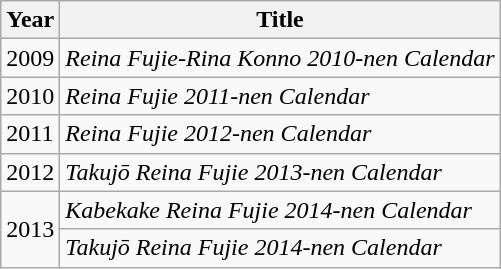<table class="wikitable">
<tr>
<th>Year</th>
<th>Title</th>
</tr>
<tr>
<td>2009</td>
<td><em>Reina Fujie-Rina Konno 2010-nen Calendar</em></td>
</tr>
<tr>
<td>2010</td>
<td><em>Reina Fujie 2011-nen Calendar</em></td>
</tr>
<tr>
<td>2011</td>
<td><em>Reina Fujie 2012-nen Calendar</em></td>
</tr>
<tr>
<td>2012</td>
<td><em>Takujō Reina Fujie 2013-nen Calendar</em></td>
</tr>
<tr>
<td rowspan="2">2013</td>
<td><em>Kabekake Reina Fujie 2014-nen Calendar</em></td>
</tr>
<tr>
<td><em>Takujō Reina Fujie 2014-nen Calendar</em></td>
</tr>
</table>
